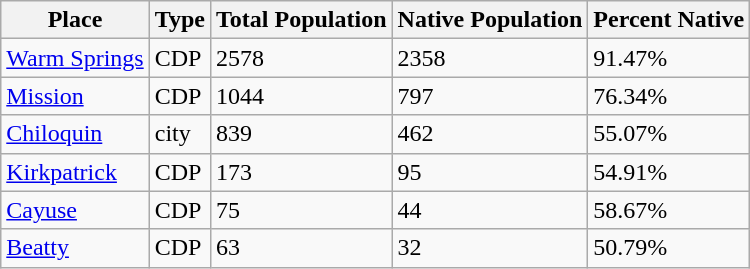<table class="wikitable sortable">
<tr>
<th>Place</th>
<th>Type</th>
<th>Total Population</th>
<th>Native Population</th>
<th>Percent Native</th>
</tr>
<tr>
<td><a href='#'>Warm Springs</a></td>
<td>CDP</td>
<td>2578</td>
<td>2358</td>
<td>91.47%</td>
</tr>
<tr>
<td><a href='#'>Mission</a></td>
<td>CDP</td>
<td>1044</td>
<td>797</td>
<td>76.34%</td>
</tr>
<tr>
<td><a href='#'>Chiloquin</a></td>
<td>city</td>
<td>839</td>
<td>462</td>
<td>55.07%</td>
</tr>
<tr>
<td><a href='#'>Kirkpatrick</a></td>
<td>CDP</td>
<td>173</td>
<td>95</td>
<td>54.91%</td>
</tr>
<tr>
<td><a href='#'>Cayuse</a></td>
<td>CDP</td>
<td>75</td>
<td>44</td>
<td>58.67%</td>
</tr>
<tr>
<td><a href='#'>Beatty</a></td>
<td>CDP</td>
<td>63</td>
<td>32</td>
<td>50.79%</td>
</tr>
</table>
